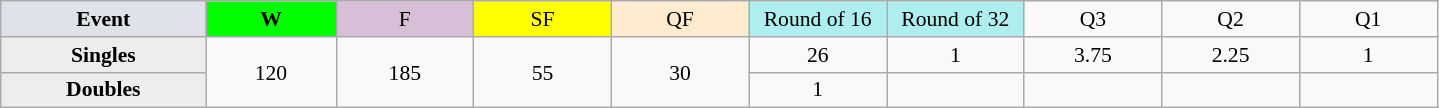<table class=wikitable style=font-size:90%;text-align:center>
<tr>
<td style="width:130px; background:#dfe2e9;"><strong>Event</strong></td>
<td style="width:80px; background:lime;"><strong>W</strong></td>
<td style="width:85px; background:thistle;">F</td>
<td style="width:85px; background:#ff0;">SF</td>
<td style="width:85px; background:#ffebcd;">QF</td>
<td style="width:85px; background:#afeeee;">Round of 16</td>
<td style="width:85px; background:#afeeee;">Round of 32</td>
<td width=85>Q3</td>
<td width=85>Q2</td>
<td width=85>Q1</td>
</tr>
<tr>
<th style="background:#ededed;">Singles</th>
<td rowspan=2>120</td>
<td rowspan=2>185</td>
<td rowspan=2>55</td>
<td rowspan=2>30</td>
<td>26</td>
<td>1</td>
<td>3.75</td>
<td>2.25</td>
<td>1</td>
</tr>
<tr>
<th style="background:#ededed;">Doubles</th>
<td>1</td>
<td></td>
<td></td>
<td></td>
<td></td>
</tr>
</table>
